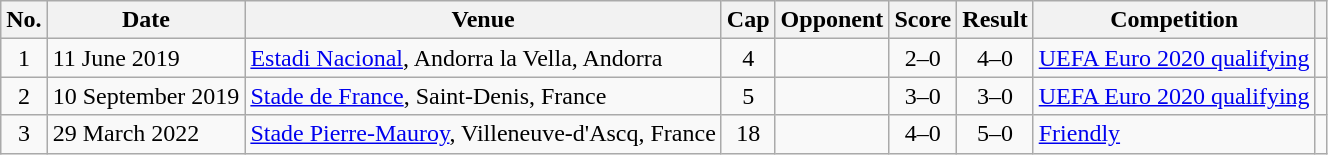<table class="wikitable sortable">
<tr>
<th scope="col">No.</th>
<th scope="col">Date</th>
<th scope="col">Venue</th>
<th scope="col">Cap</th>
<th scope="col">Opponent</th>
<th scope="col">Score</th>
<th scope="col">Result</th>
<th scope="col">Competition</th>
<th scope="col" class="unsortable"></th>
</tr>
<tr>
<td style="text-align: center;">1</td>
<td>11 June 2019</td>
<td><a href='#'>Estadi Nacional</a>, Andorra la Vella, Andorra</td>
<td style="text-align: center;">4</td>
<td></td>
<td style="text-align: center;">2–0</td>
<td style="text-align: center;">4–0</td>
<td><a href='#'>UEFA Euro 2020 qualifying</a></td>
<td style="text-align: center;"></td>
</tr>
<tr>
<td style="text-align: center;">2</td>
<td>10 September 2019</td>
<td><a href='#'>Stade de France</a>, Saint-Denis, France</td>
<td style="text-align: center;">5</td>
<td></td>
<td style="text-align: center;">3–0</td>
<td style="text-align: center;">3–0</td>
<td><a href='#'>UEFA Euro 2020 qualifying</a></td>
<td style="text-align: center;"></td>
</tr>
<tr>
<td style="text-align: center;">3</td>
<td>29 March 2022</td>
<td><a href='#'>Stade Pierre-Mauroy</a>, Villeneuve-d'Ascq, France</td>
<td style="text-align: center;">18</td>
<td></td>
<td style="text-align: center;">4–0</td>
<td style="text-align: center;">5–0</td>
<td><a href='#'>Friendly</a></td>
<td style="text-align: center;"></td>
</tr>
</table>
